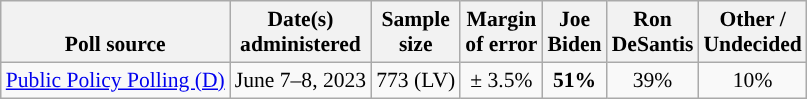<table class="wikitable sortable mw-datatable" style="font-size:90%;text-align:center;line-height:17px">
<tr valign=bottom>
<th>Poll source</th>
<th>Date(s)<br>administered</th>
<th>Sample<br>size</th>
<th>Margin<br>of error</th>
<th class="unsortable">Joe<br>Biden<br></th>
<th class="unsortable">Ron<br>DeSantis<br></th>
<th class="unsortable">Other /<br>Undecided</th>
</tr>
<tr>
<td style="text-align:left;"><a href='#'>Public Policy Polling (D)</a></td>
<td data-sort-value="2023-06-08">June 7–8, 2023</td>
<td>773 (LV)</td>
<td>± 3.5%</td>
<td style="color:black;background-color:"><strong>51%</strong></td>
<td>39%</td>
<td>10%</td>
</tr>
</table>
